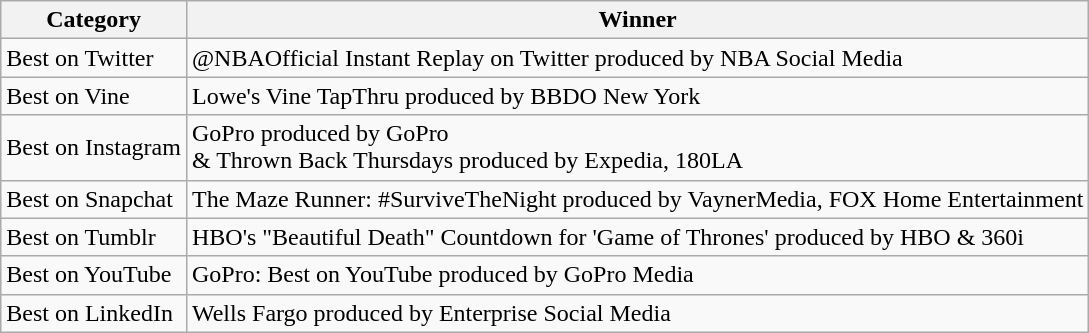<table class="wikitable">
<tr>
<th>Category</th>
<th>Winner</th>
</tr>
<tr>
<td>Best on Twitter</td>
<td>@NBAOfficial Instant Replay on Twitter produced by NBA Social Media</td>
</tr>
<tr>
<td>Best on Vine</td>
<td>Lowe's Vine TapThru produced by BBDO New York</td>
</tr>
<tr>
<td>Best on Instagram</td>
<td>GoPro produced by GoPro<br>& Thrown Back Thursdays produced by Expedia, 180LA</td>
</tr>
<tr>
<td>Best on Snapchat</td>
<td>The Maze Runner: #SurviveTheNight produced by VaynerMedia, FOX Home Entertainment</td>
</tr>
<tr>
<td>Best on Tumblr</td>
<td>HBO's "Beautiful Death" Countdown for 'Game of Thrones' produced by HBO & 360i</td>
</tr>
<tr>
<td>Best on YouTube</td>
<td>GoPro: Best on YouTube produced by GoPro Media</td>
</tr>
<tr>
<td>Best on LinkedIn</td>
<td>Wells Fargo produced by Enterprise Social Media</td>
</tr>
</table>
